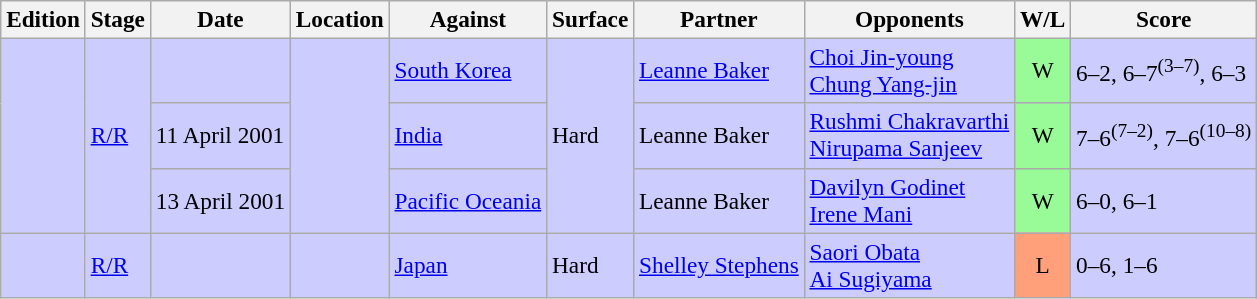<table class=wikitable style=font-size:97%>
<tr>
<th>Edition</th>
<th>Stage</th>
<th>Date</th>
<th>Location</th>
<th>Against</th>
<th>Surface</th>
<th>Partner</th>
<th>Opponents</th>
<th>W/L</th>
<th>Score</th>
</tr>
<tr style="background:#ccccff;">
<td rowspan="3"></td>
<td rowspan="3"><a href='#'>R/R</a></td>
<td></td>
<td rowspan="3"></td>
<td> <a href='#'>South Korea</a></td>
<td rowspan="3">Hard</td>
<td> <a href='#'>Leanne Baker</a></td>
<td><a href='#'>Choi Jin-young</a> <br> <a href='#'>Chung Yang-jin</a></td>
<td style="text-align:center; background:#98fb98;">W</td>
<td>6–2, 6–7<sup>(3–7)</sup>, 6–3</td>
</tr>
<tr style="background:#ccccff;">
<td>11 April 2001</td>
<td> <a href='#'>India</a></td>
<td> Leanne Baker</td>
<td><a href='#'>Rushmi Chakravarthi</a><br><a href='#'>Nirupama Sanjeev</a></td>
<td style="text-align:center; background:#98fb98;">W</td>
<td>7–6<sup>(7–2)</sup>, 7–6<sup>(10–8)</sup></td>
</tr>
<tr style="background:#ccccff;">
<td>13 April 2001</td>
<td> <a href='#'>Pacific Oceania</a></td>
<td> Leanne Baker</td>
<td><a href='#'>Davilyn Godinet</a> <br> <a href='#'>Irene Mani</a></td>
<td style="text-align:center; background:#98fb98;">W</td>
<td>6–0, 6–1</td>
</tr>
<tr style="background:#ccccff;">
<td rowspan="1"></td>
<td rowspan="1"><a href='#'>R/R</a></td>
<td></td>
<td rowspan="1"></td>
<td> <a href='#'>Japan</a></td>
<td rowspan="1">Hard</td>
<td> <a href='#'>Shelley Stephens</a></td>
<td><a href='#'>Saori Obata</a> <br> <a href='#'>Ai Sugiyama</a></td>
<td style="text-align:center; background:#ffa07a;">L</td>
<td>0–6, 1–6</td>
</tr>
</table>
